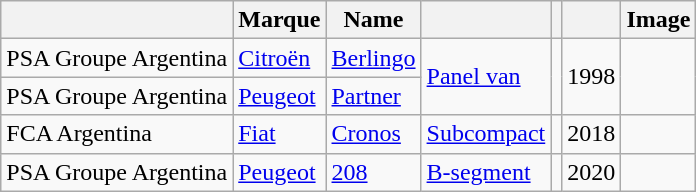<table class= "wikitable sortable">
<tr>
<th width= px></th>
<th width= px>Marque</th>
<th width= px>Name</th>
<th width= px></th>
<th width= px></th>
<th width= px></th>
<th width= px>Image</th>
</tr>
<tr>
<td>PSA Groupe Argentina</td>
<td><a href='#'>Citroën</a> </td>
<td><a href='#'>Berlingo</a></td>
<td rowspan=2><a href='#'>Panel van</a></td>
<td rowspan=2></td>
<td rowspan=2>1998</td>
<td rowspan=2></td>
</tr>
<tr>
<td>PSA Groupe Argentina</td>
<td><a href='#'>Peugeot</a> </td>
<td><a href='#'>Partner</a></td>
</tr>
<tr>
<td>FCA Argentina</td>
<td><a href='#'>Fiat</a></td>
<td><a href='#'>Cronos</a></td>
<td><a href='#'>Subcompact</a></td>
<td></td>
<td>2018 </td>
<td></td>
</tr>
<tr>
<td>PSA Groupe Argentina</td>
<td><a href='#'>Peugeot</a></td>
<td><a href='#'>208</a></td>
<td><a href='#'>B-segment</a></td>
<td></td>
<td>2020 </td>
<td></td>
</tr>
</table>
